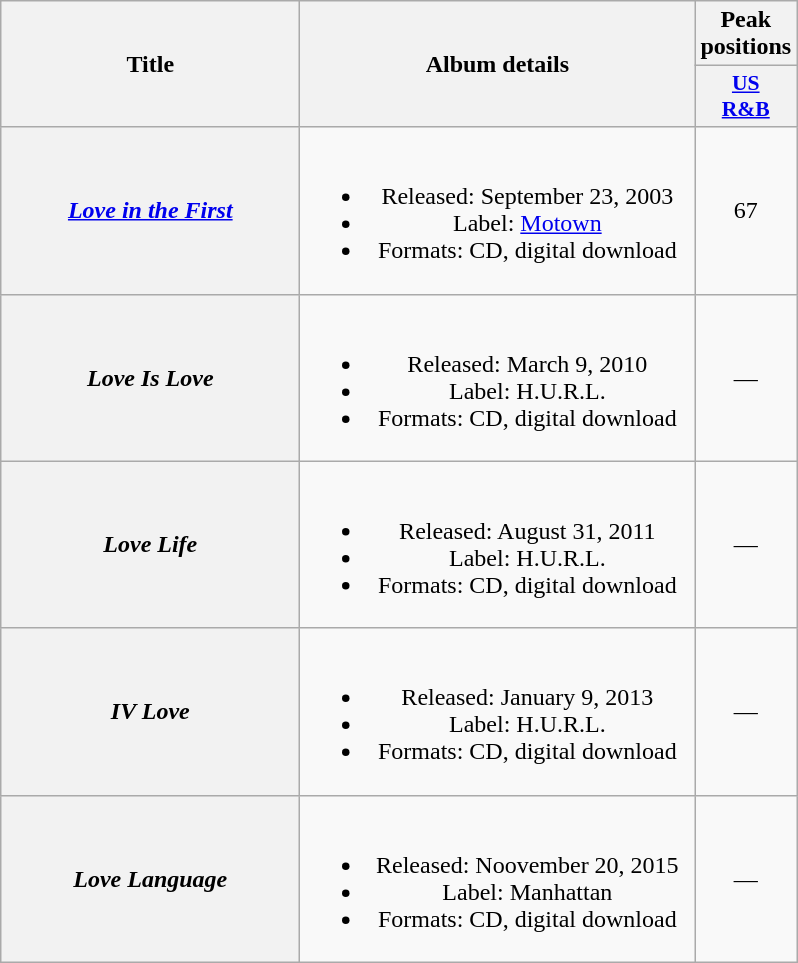<table class="wikitable plainrowheaders" style="text-align:center;" border="1">
<tr>
<th scope="col" rowspan="2" style="width:12em;">Title</th>
<th scope="col" rowspan="2" style="width:16em;">Album details</th>
<th scope="col" colspan="1">Peak positions</th>
</tr>
<tr>
<th scope="col" style="width:3em;font-size:90%;"><a href='#'>US<br>R&B</a><br></th>
</tr>
<tr>
<th scope="row"><em><a href='#'>Love in the First</a></em></th>
<td><br><ul><li>Released: September 23, 2003</li><li>Label: <a href='#'>Motown</a></li><li>Formats: CD, digital download</li></ul></td>
<td>67</td>
</tr>
<tr>
<th scope="row"><em>Love Is Love</em></th>
<td><br><ul><li>Released: March 9, 2010</li><li>Label: H.U.R.L.</li><li>Formats: CD, digital download</li></ul></td>
<td>—</td>
</tr>
<tr>
<th scope="row"><em>Love Life</em></th>
<td><br><ul><li>Released: August 31, 2011</li><li>Label: H.U.R.L.</li><li>Formats: CD, digital download</li></ul></td>
<td>—</td>
</tr>
<tr>
<th scope="row"><em>IV Love</em></th>
<td><br><ul><li>Released: January 9, 2013</li><li>Label: H.U.R.L.</li><li>Formats: CD, digital download</li></ul></td>
<td>—</td>
</tr>
<tr>
<th scope="row"><em>Love Language</em></th>
<td><br><ul><li>Released: Noovember 20, 2015</li><li>Label: Manhattan</li><li>Formats: CD, digital download</li></ul></td>
<td>—</td>
</tr>
</table>
